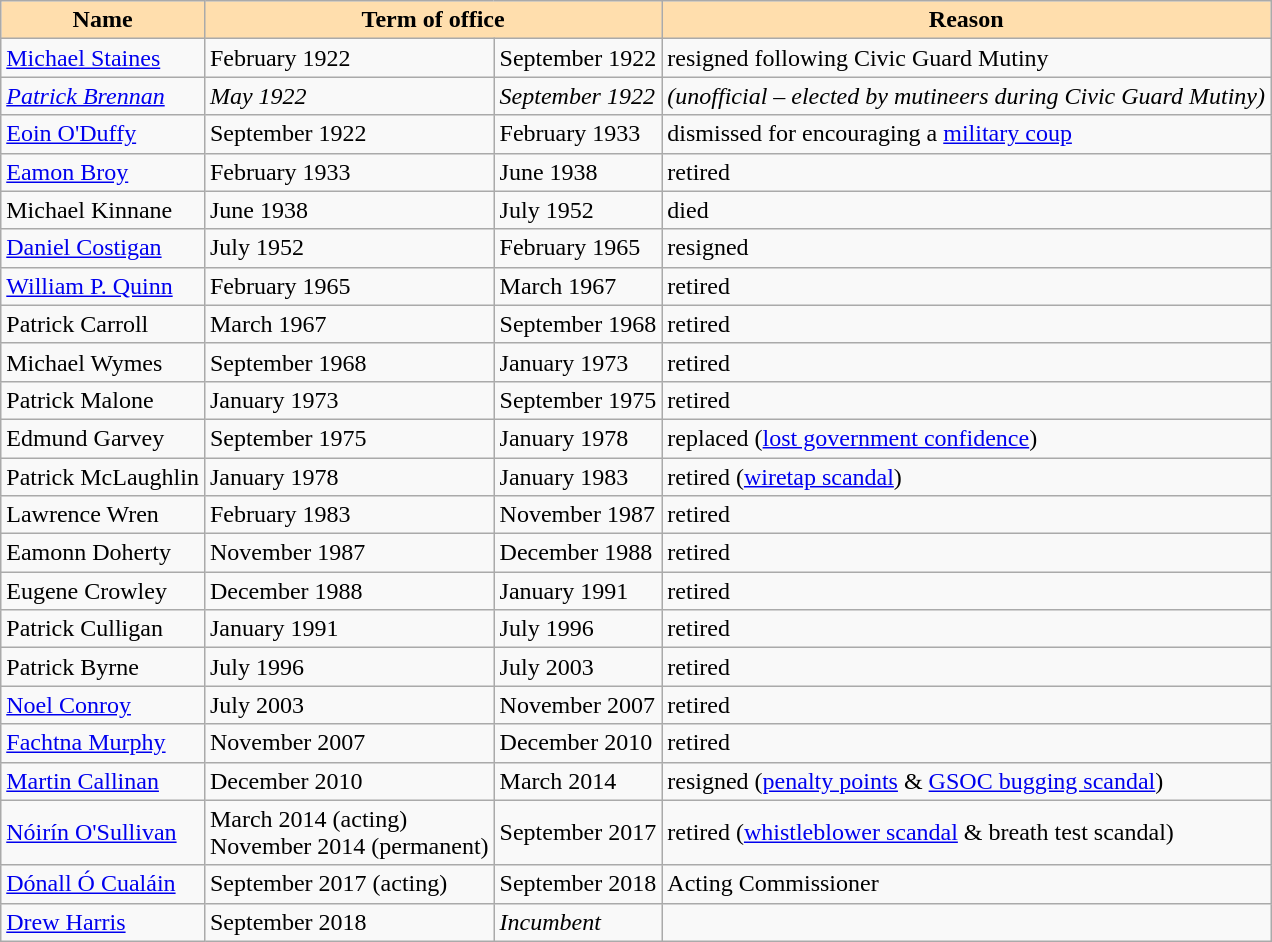<table class="wikitable">
<tr>
<th style="background:#ffdead;">Name</th>
<th style="background:#ffdead;" colspan=2>Term of office</th>
<th style="background:#ffdead;">Reason</th>
</tr>
<tr>
<td><a href='#'>Michael Staines</a></td>
<td>February 1922</td>
<td>September 1922</td>
<td>resigned following Civic Guard Mutiny</td>
</tr>
<tr>
<td><em><a href='#'>Patrick Brennan</a></em></td>
<td><em>May 1922</em></td>
<td><em>September 1922</em></td>
<td><em>(unofficial – elected by mutineers during Civic Guard Mutiny)</em></td>
</tr>
<tr>
<td><a href='#'>Eoin O'Duffy</a></td>
<td>September 1922</td>
<td>February 1933</td>
<td>dismissed for encouraging a <a href='#'>military coup</a></td>
</tr>
<tr>
<td><a href='#'>Eamon Broy</a></td>
<td>February 1933</td>
<td>June 1938</td>
<td>retired</td>
</tr>
<tr>
<td>Michael Kinnane</td>
<td>June 1938</td>
<td>July 1952</td>
<td>died</td>
</tr>
<tr>
<td><a href='#'>Daniel Costigan</a></td>
<td>July 1952</td>
<td>February 1965</td>
<td>resigned</td>
</tr>
<tr>
<td><a href='#'>William P. Quinn</a></td>
<td>February 1965</td>
<td>March 1967</td>
<td>retired</td>
</tr>
<tr>
<td>Patrick Carroll</td>
<td>March 1967</td>
<td>September 1968</td>
<td>retired</td>
</tr>
<tr>
<td>Michael Wymes</td>
<td>September 1968</td>
<td>January 1973</td>
<td>retired</td>
</tr>
<tr>
<td>Patrick Malone</td>
<td>January 1973</td>
<td>September 1975</td>
<td>retired</td>
</tr>
<tr>
<td>Edmund Garvey</td>
<td>September 1975</td>
<td>January 1978</td>
<td>replaced (<a href='#'>lost government confidence</a>)</td>
</tr>
<tr>
<td>Patrick McLaughlin</td>
<td>January 1978</td>
<td>January 1983</td>
<td>retired (<a href='#'>wiretap scandal</a>)</td>
</tr>
<tr>
<td>Lawrence Wren</td>
<td>February 1983</td>
<td>November 1987</td>
<td>retired</td>
</tr>
<tr>
<td>Eamonn Doherty</td>
<td>November 1987</td>
<td>December 1988</td>
<td>retired</td>
</tr>
<tr>
<td>Eugene Crowley</td>
<td>December 1988</td>
<td>January 1991</td>
<td>retired</td>
</tr>
<tr>
<td>Patrick Culligan</td>
<td>January 1991</td>
<td>July 1996</td>
<td>retired</td>
</tr>
<tr>
<td>Patrick Byrne</td>
<td>July 1996</td>
<td>July 2003</td>
<td>retired</td>
</tr>
<tr>
<td><a href='#'>Noel Conroy</a></td>
<td>July 2003</td>
<td>November 2007</td>
<td>retired</td>
</tr>
<tr>
<td><a href='#'>Fachtna Murphy</a></td>
<td>November 2007</td>
<td>December 2010</td>
<td>retired</td>
</tr>
<tr>
<td><a href='#'>Martin Callinan</a></td>
<td>December 2010</td>
<td>March 2014</td>
<td>resigned (<a href='#'>penalty points</a> & <a href='#'>GSOC bugging scandal</a>)</td>
</tr>
<tr>
<td><a href='#'>Nóirín O'Sullivan</a></td>
<td>March 2014 (acting)<br>November 2014 (permanent)</td>
<td>September 2017</td>
<td>retired (<a href='#'>whistleblower scandal</a> & breath test scandal)</td>
</tr>
<tr>
<td><a href='#'>Dónall Ó Cualáin</a></td>
<td>September 2017 (acting)</td>
<td>September 2018</td>
<td>Acting Commissioner</td>
</tr>
<tr>
<td><a href='#'>Drew Harris</a></td>
<td>September 2018</td>
<td><em>Incumbent</em></td>
<td></td>
</tr>
</table>
